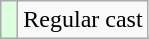<table class="wikitable">
<tr>
<td style="background:#dfd;"> </td>
<td>Regular cast</td>
</tr>
</table>
